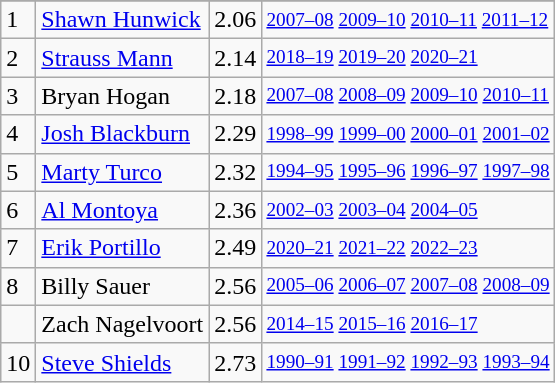<table class="wikitable">
<tr>
</tr>
<tr>
<td>1</td>
<td><a href='#'>Shawn Hunwick</a></td>
<td>2.06</td>
<td style="font-size:80%;"><a href='#'>2007–08</a> <a href='#'>2009–10</a> <a href='#'>2010–11</a> <a href='#'>2011–12</a></td>
</tr>
<tr>
<td>2</td>
<td><a href='#'>Strauss Mann</a></td>
<td>2.14</td>
<td style="font-size:80%;"><a href='#'>2018–19</a> <a href='#'>2019–20</a> <a href='#'>2020–21</a></td>
</tr>
<tr>
<td>3</td>
<td>Bryan Hogan</td>
<td>2.18</td>
<td style="font-size:80%;"><a href='#'>2007–08</a> <a href='#'>2008–09</a> <a href='#'>2009–10</a> <a href='#'>2010–11</a></td>
</tr>
<tr>
<td>4</td>
<td><a href='#'>Josh Blackburn</a></td>
<td>2.29</td>
<td style="font-size:80%;"><a href='#'>1998–99</a> <a href='#'>1999–00</a> <a href='#'>2000–01</a> <a href='#'>2001–02</a></td>
</tr>
<tr>
<td>5</td>
<td><a href='#'>Marty Turco</a></td>
<td>2.32</td>
<td style="font-size:80%;"><a href='#'>1994–95</a> <a href='#'>1995–96</a> <a href='#'>1996–97</a> <a href='#'>1997–98</a></td>
</tr>
<tr>
<td>6</td>
<td><a href='#'>Al Montoya</a></td>
<td>2.36</td>
<td style="font-size:80%;"><a href='#'>2002–03</a> <a href='#'>2003–04</a> <a href='#'>2004–05</a></td>
</tr>
<tr>
<td>7</td>
<td><a href='#'>Erik Portillo</a></td>
<td>2.49</td>
<td style="font-size:80%;"><a href='#'>2020–21</a> <a href='#'>2021–22</a> <a href='#'>2022–23</a></td>
</tr>
<tr>
<td>8</td>
<td>Billy Sauer</td>
<td>2.56</td>
<td style="font-size:80%;"><a href='#'>2005–06</a> <a href='#'>2006–07</a> <a href='#'>2007–08</a> <a href='#'>2008–09</a></td>
</tr>
<tr>
<td></td>
<td>Zach Nagelvoort</td>
<td>2.56</td>
<td style="font-size:80%;"><a href='#'>2014–15</a> <a href='#'>2015–16</a> <a href='#'>2016–17</a></td>
</tr>
<tr>
<td>10</td>
<td><a href='#'>Steve Shields</a></td>
<td>2.73</td>
<td style="font-size:80%;"><a href='#'>1990–91</a> <a href='#'>1991–92</a> <a href='#'>1992–93</a> <a href='#'>1993–94</a></td>
</tr>
</table>
